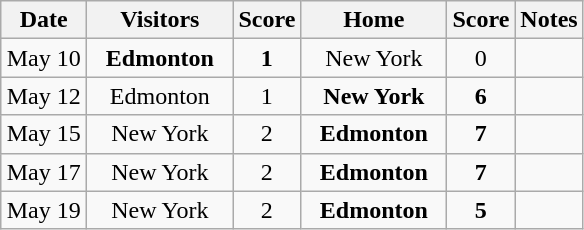<table class="wikitable">
<tr>
<th width="50">Date</th>
<th width="90">Visitors</th>
<th width="25">Score</th>
<th width="90">Home</th>
<th width="25">Score</th>
<th>Notes</th>
</tr>
<tr align="center">
<td>May 10</td>
<td><strong>Edmonton</strong></td>
<td align="center"><strong>1</strong></td>
<td>New York</td>
<td align="center">0</td>
<td></td>
</tr>
<tr align="center">
<td>May 12</td>
<td>Edmonton</td>
<td align="center">1</td>
<td><strong>New York</strong></td>
<td align="center"><strong>6</strong></td>
<td></td>
</tr>
<tr align="center">
<td>May 15</td>
<td>New York</td>
<td align="center">2</td>
<td><strong>Edmonton</strong></td>
<td align="center"><strong>7</strong></td>
<td></td>
</tr>
<tr align="center">
<td>May 17</td>
<td>New York</td>
<td align="center">2</td>
<td><strong>Edmonton</strong></td>
<td align="center"><strong>7</strong></td>
<td></td>
</tr>
<tr align="center">
<td>May 19</td>
<td>New York</td>
<td align="center">2</td>
<td><strong>Edmonton</strong></td>
<td align="center"><strong>5</strong></td>
<td></td>
</tr>
</table>
